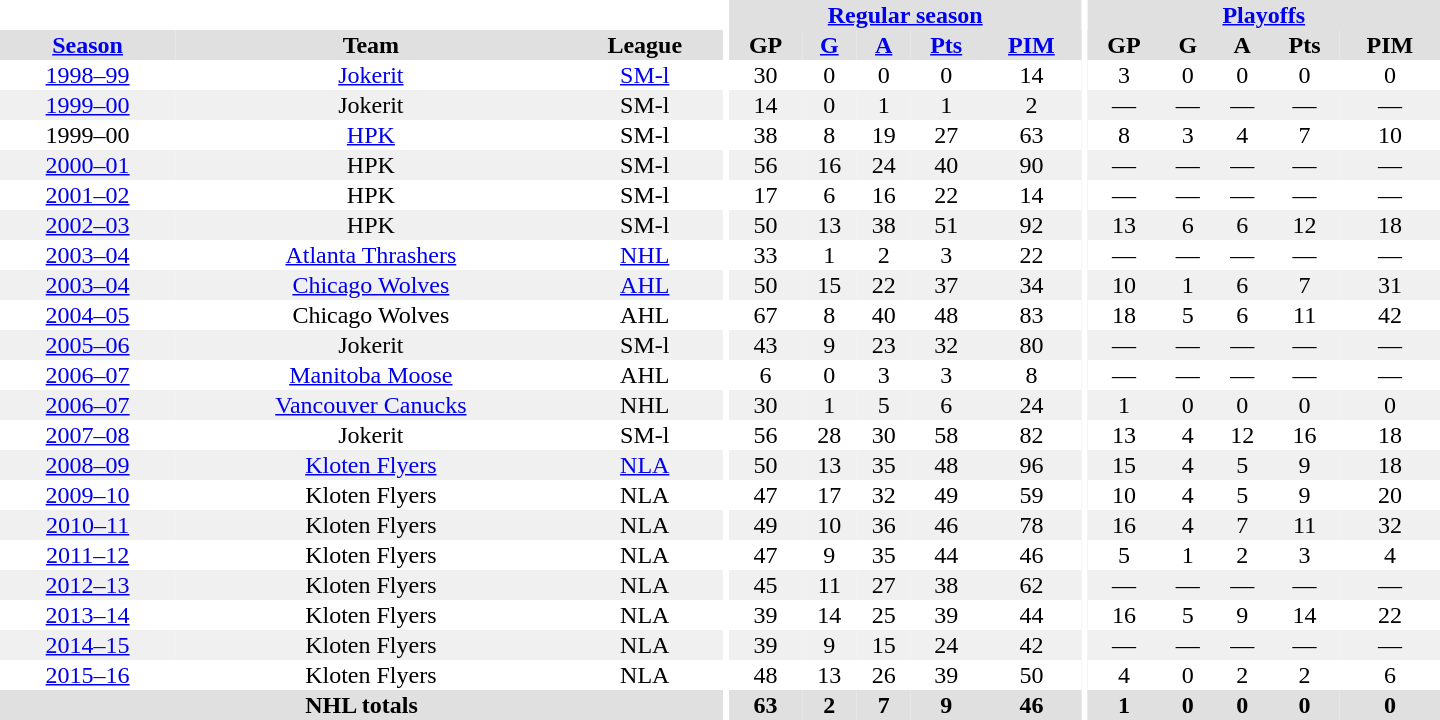<table border="0" cellpadding="1" cellspacing="0" style="text-align:center; width:60em">
<tr bgcolor="#e0e0e0">
<th colspan="3" bgcolor="#ffffff"></th>
<th rowspan="99" bgcolor="#ffffff"></th>
<th colspan="5"><a href='#'>Regular season</a></th>
<th rowspan="99" bgcolor="#ffffff"></th>
<th colspan="5"><a href='#'>Playoffs</a></th>
</tr>
<tr bgcolor="#e0e0e0">
<th><a href='#'>Season</a></th>
<th>Team</th>
<th>League</th>
<th>GP</th>
<th><a href='#'>G</a></th>
<th><a href='#'>A</a></th>
<th><a href='#'>Pts</a></th>
<th><a href='#'>PIM</a></th>
<th>GP</th>
<th>G</th>
<th>A</th>
<th>Pts</th>
<th>PIM</th>
</tr>
<tr>
<td><a href='#'>1998–99</a></td>
<td><a href='#'>Jokerit</a></td>
<td><a href='#'>SM-l</a></td>
<td>30</td>
<td>0</td>
<td>0</td>
<td>0</td>
<td>14</td>
<td>3</td>
<td>0</td>
<td>0</td>
<td>0</td>
<td>0</td>
</tr>
<tr bgcolor="#f0f0f0">
<td><a href='#'>1999–00</a></td>
<td>Jokerit</td>
<td>SM-l</td>
<td>14</td>
<td>0</td>
<td>1</td>
<td>1</td>
<td>2</td>
<td>—</td>
<td>—</td>
<td>—</td>
<td>—</td>
<td>—</td>
</tr>
<tr>
<td>1999–00</td>
<td><a href='#'>HPK</a></td>
<td>SM-l</td>
<td>38</td>
<td>8</td>
<td>19</td>
<td>27</td>
<td>63</td>
<td>8</td>
<td>3</td>
<td>4</td>
<td>7</td>
<td>10</td>
</tr>
<tr bgcolor="#f0f0f0">
<td><a href='#'>2000–01</a></td>
<td>HPK</td>
<td>SM-l</td>
<td>56</td>
<td>16</td>
<td>24</td>
<td>40</td>
<td>90</td>
<td>—</td>
<td>—</td>
<td>—</td>
<td>—</td>
<td>—</td>
</tr>
<tr>
<td><a href='#'>2001–02</a></td>
<td>HPK</td>
<td>SM-l</td>
<td>17</td>
<td>6</td>
<td>16</td>
<td>22</td>
<td>14</td>
<td>—</td>
<td>—</td>
<td>—</td>
<td>—</td>
<td>—</td>
</tr>
<tr bgcolor="#f0f0f0">
<td><a href='#'>2002–03</a></td>
<td>HPK</td>
<td>SM-l</td>
<td>50</td>
<td>13</td>
<td>38</td>
<td>51</td>
<td>92</td>
<td>13</td>
<td>6</td>
<td>6</td>
<td>12</td>
<td>18</td>
</tr>
<tr>
<td><a href='#'>2003–04</a></td>
<td><a href='#'>Atlanta Thrashers</a></td>
<td><a href='#'>NHL</a></td>
<td>33</td>
<td>1</td>
<td>2</td>
<td>3</td>
<td>22</td>
<td>—</td>
<td>—</td>
<td>—</td>
<td>—</td>
<td>—</td>
</tr>
<tr bgcolor="#f0f0f0">
<td><a href='#'>2003–04</a></td>
<td><a href='#'>Chicago Wolves</a></td>
<td><a href='#'>AHL</a></td>
<td>50</td>
<td>15</td>
<td>22</td>
<td>37</td>
<td>34</td>
<td>10</td>
<td>1</td>
<td>6</td>
<td>7</td>
<td>31</td>
</tr>
<tr>
<td><a href='#'>2004–05</a></td>
<td>Chicago Wolves</td>
<td>AHL</td>
<td>67</td>
<td>8</td>
<td>40</td>
<td>48</td>
<td>83</td>
<td>18</td>
<td>5</td>
<td>6</td>
<td>11</td>
<td>42</td>
</tr>
<tr bgcolor="#f0f0f0">
<td><a href='#'>2005–06</a></td>
<td>Jokerit</td>
<td>SM-l</td>
<td>43</td>
<td>9</td>
<td>23</td>
<td>32</td>
<td>80</td>
<td>—</td>
<td>—</td>
<td>—</td>
<td>—</td>
<td>—</td>
</tr>
<tr>
<td><a href='#'>2006–07</a></td>
<td><a href='#'>Manitoba Moose</a></td>
<td>AHL</td>
<td>6</td>
<td>0</td>
<td>3</td>
<td>3</td>
<td>8</td>
<td>—</td>
<td>—</td>
<td>—</td>
<td>—</td>
<td>—</td>
</tr>
<tr bgcolor="#f0f0f0">
<td><a href='#'>2006–07</a></td>
<td><a href='#'>Vancouver Canucks</a></td>
<td>NHL</td>
<td>30</td>
<td>1</td>
<td>5</td>
<td>6</td>
<td>24</td>
<td>1</td>
<td>0</td>
<td>0</td>
<td>0</td>
<td>0</td>
</tr>
<tr>
<td><a href='#'>2007–08</a></td>
<td>Jokerit</td>
<td>SM-l</td>
<td>56</td>
<td>28</td>
<td>30</td>
<td>58</td>
<td>82</td>
<td>13</td>
<td>4</td>
<td>12</td>
<td>16</td>
<td>18</td>
</tr>
<tr bgcolor="#f0f0f0">
<td><a href='#'>2008–09</a></td>
<td><a href='#'>Kloten Flyers</a></td>
<td><a href='#'>NLA</a></td>
<td>50</td>
<td>13</td>
<td>35</td>
<td>48</td>
<td>96</td>
<td>15</td>
<td>4</td>
<td>5</td>
<td>9</td>
<td>18</td>
</tr>
<tr>
<td><a href='#'>2009–10</a></td>
<td>Kloten Flyers</td>
<td>NLA</td>
<td>47</td>
<td>17</td>
<td>32</td>
<td>49</td>
<td>59</td>
<td>10</td>
<td>4</td>
<td>5</td>
<td>9</td>
<td>20</td>
</tr>
<tr bgcolor="#f0f0f0">
<td><a href='#'>2010–11</a></td>
<td>Kloten Flyers</td>
<td>NLA</td>
<td>49</td>
<td>10</td>
<td>36</td>
<td>46</td>
<td>78</td>
<td>16</td>
<td>4</td>
<td>7</td>
<td>11</td>
<td>32</td>
</tr>
<tr>
<td><a href='#'>2011–12</a></td>
<td>Kloten Flyers</td>
<td>NLA</td>
<td>47</td>
<td>9</td>
<td>35</td>
<td>44</td>
<td>46</td>
<td>5</td>
<td>1</td>
<td>2</td>
<td>3</td>
<td>4</td>
</tr>
<tr bgcolor="#f0f0f0">
<td><a href='#'>2012–13</a></td>
<td>Kloten Flyers</td>
<td>NLA</td>
<td>45</td>
<td>11</td>
<td>27</td>
<td>38</td>
<td>62</td>
<td>—</td>
<td>—</td>
<td>—</td>
<td>—</td>
<td>—</td>
</tr>
<tr>
<td><a href='#'>2013–14</a></td>
<td>Kloten Flyers</td>
<td>NLA</td>
<td>39</td>
<td>14</td>
<td>25</td>
<td>39</td>
<td>44</td>
<td>16</td>
<td>5</td>
<td>9</td>
<td>14</td>
<td>22</td>
</tr>
<tr bgcolor="#f0f0f0">
<td><a href='#'>2014–15</a></td>
<td>Kloten Flyers</td>
<td>NLA</td>
<td>39</td>
<td>9</td>
<td>15</td>
<td>24</td>
<td>42</td>
<td>—</td>
<td>—</td>
<td>—</td>
<td>—</td>
<td>—</td>
</tr>
<tr>
<td><a href='#'>2015–16</a></td>
<td>Kloten Flyers</td>
<td>NLA</td>
<td>48</td>
<td>13</td>
<td>26</td>
<td>39</td>
<td>50</td>
<td>4</td>
<td>0</td>
<td>2</td>
<td>2</td>
<td>6</td>
</tr>
<tr bgcolor="#e0e0e0">
<th colspan="3">NHL totals</th>
<th>63</th>
<th>2</th>
<th>7</th>
<th>9</th>
<th>46</th>
<th>1</th>
<th>0</th>
<th>0</th>
<th>0</th>
<th>0</th>
</tr>
</table>
